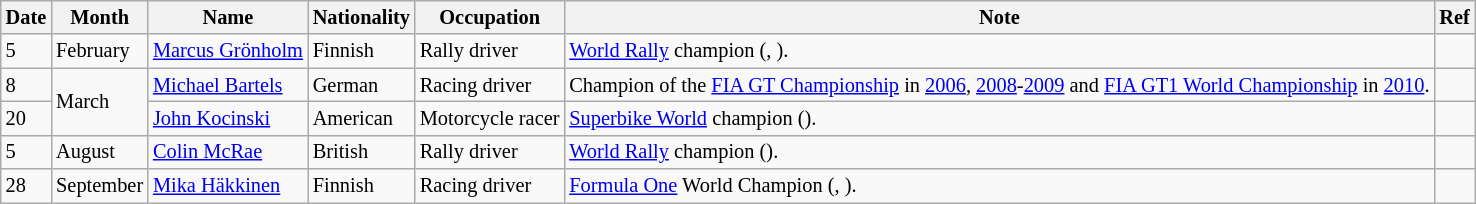<table class="wikitable" style="font-size:85%;">
<tr>
<th>Date</th>
<th>Month</th>
<th>Name</th>
<th>Nationality</th>
<th>Occupation</th>
<th>Note</th>
<th>Ref</th>
</tr>
<tr>
<td>5</td>
<td>February</td>
<td><a href='#'>Marcus Grönholm</a></td>
<td>Finnish</td>
<td>Rally driver</td>
<td><a href='#'>World Rally</a> champion (, ).</td>
<td></td>
</tr>
<tr>
<td>8</td>
<td rowspan=2>March</td>
<td><a href='#'>Michael Bartels</a></td>
<td>German</td>
<td>Racing driver</td>
<td>Champion of the <a href='#'>FIA GT Championship</a> in <a href='#'>2006</a>, <a href='#'>2008</a>-<a href='#'>2009</a> and <a href='#'>FIA GT1 World Championship</a> in <a href='#'>2010</a>.</td>
<td></td>
</tr>
<tr>
<td>20</td>
<td><a href='#'>John Kocinski</a></td>
<td>American</td>
<td>Motorcycle racer</td>
<td><a href='#'>Superbike World</a> champion ().</td>
<td></td>
</tr>
<tr>
<td>5</td>
<td>August</td>
<td><a href='#'>Colin McRae</a></td>
<td>British</td>
<td>Rally driver</td>
<td><a href='#'>World Rally</a> champion ().</td>
<td></td>
</tr>
<tr>
<td>28</td>
<td>September</td>
<td><a href='#'>Mika Häkkinen</a></td>
<td>Finnish</td>
<td>Racing driver</td>
<td><a href='#'>Formula One</a> World Champion (, ).</td>
<td></td>
</tr>
</table>
